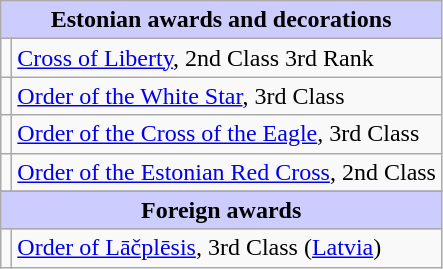<table class="wikitable">
<tr style="background:#ccf; text-align:center;">
<td colspan=2><strong>Estonian awards and decorations</strong></td>
</tr>
<tr>
<td></td>
<td><a href='#'>Cross of Liberty</a>, 2nd Class 3rd Rank</td>
</tr>
<tr>
<td></td>
<td><a href='#'>Order of the White Star</a>, 3rd Class</td>
</tr>
<tr>
<td></td>
<td><a href='#'>Order of the Cross of the Eagle</a>, 3rd Class</td>
</tr>
<tr>
<td></td>
<td><a href='#'>Order of the Estonian Red Cross</a>, 2nd Class</td>
</tr>
<tr>
</tr>
<tr style="background:#ccf; text-align:center;">
<td colspan=2><strong>Foreign awards</strong></td>
</tr>
<tr>
<td></td>
<td><a href='#'>Order of Lāčplēsis</a>, 3rd Class (<a href='#'>Latvia</a>)</td>
</tr>
</table>
